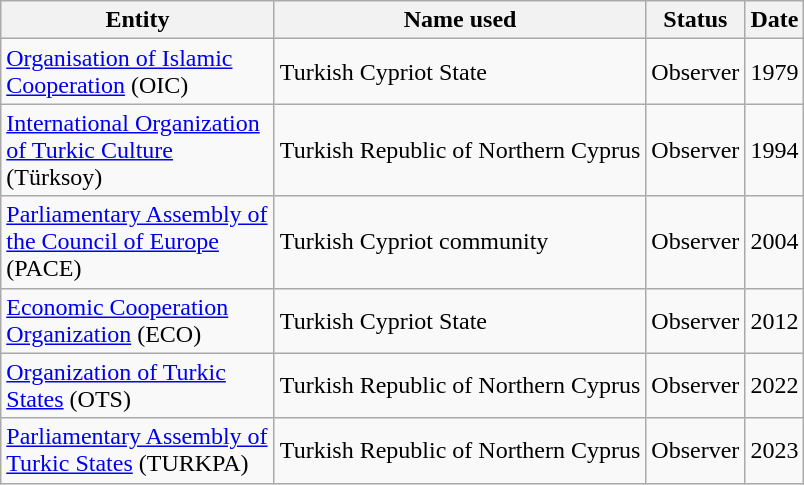<table class="wikitable sortable">
<tr>
<th style="width:175px;">Entity</th>
<th>Name used</th>
<th>Status</th>
<th>Date</th>
</tr>
<tr>
<td><a href='#'>Organisation of Islamic Cooperation</a> (OIC)</td>
<td>Turkish Cypriot State</td>
<td>Observer</td>
<td>1979</td>
</tr>
<tr>
<td><a href='#'>International Organization of Turkic Culture</a> (Türksoy)</td>
<td>Turkish Republic of Northern Cyprus</td>
<td>Observer</td>
<td>1994</td>
</tr>
<tr>
<td><a href='#'>Parliamentary Assembly of the Council of Europe</a> (PACE)</td>
<td>Turkish Cypriot community</td>
<td>Observer</td>
<td>2004</td>
</tr>
<tr>
<td><a href='#'>Economic Cooperation Organization</a> (ECO)</td>
<td>Turkish Cypriot State</td>
<td>Observer</td>
<td>2012</td>
</tr>
<tr>
<td><a href='#'>Organization of Turkic States</a> (OTS)</td>
<td>Turkish Republic of Northern Cyprus</td>
<td>Observer</td>
<td>2022</td>
</tr>
<tr>
<td><a href='#'>Parliamentary Assembly of Turkic States</a> (TURKPA)</td>
<td>Turkish Republic of Northern Cyprus</td>
<td>Observer</td>
<td>2023</td>
</tr>
</table>
